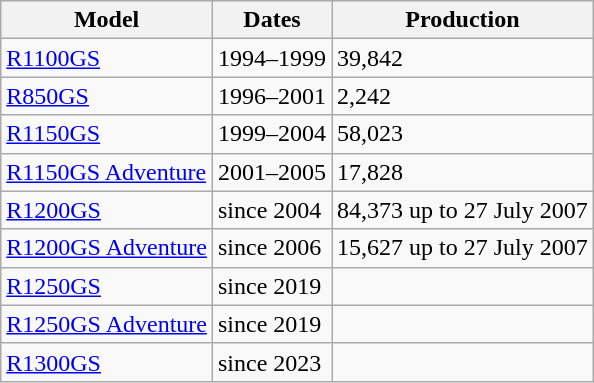<table class="wikitable">
<tr>
<th>Model</th>
<th>Dates</th>
<th>Production</th>
</tr>
<tr>
<td><a href='#'>R1100GS</a></td>
<td>1994–1999</td>
<td>39,842</td>
</tr>
<tr>
<td><a href='#'>R850GS</a></td>
<td>1996–2001</td>
<td>2,242</td>
</tr>
<tr>
<td><a href='#'>R1150GS</a></td>
<td>1999–2004</td>
<td>58,023</td>
</tr>
<tr>
<td><a href='#'>R1150GS Adventure</a></td>
<td>2001–2005</td>
<td>17,828</td>
</tr>
<tr>
<td><a href='#'>R1200GS</a></td>
<td>since 2004</td>
<td>84,373 up to 27 July 2007</td>
</tr>
<tr>
<td><a href='#'>R1200GS Adventure</a></td>
<td>since 2006</td>
<td>15,627 up to 27 July 2007</td>
</tr>
<tr>
<td><a href='#'>R1250GS</a></td>
<td>since 2019</td>
<td></td>
</tr>
<tr>
<td><a href='#'>R1250GS Adventure</a></td>
<td>since 2019</td>
<td></td>
</tr>
<tr>
<td><a href='#'>R1300GS</a></td>
<td>since 2023</td>
<td></td>
</tr>
</table>
